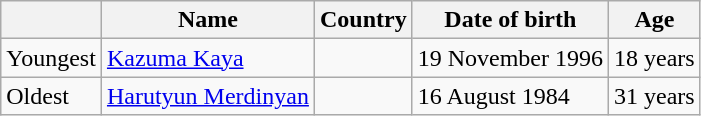<table class="wikitable">
<tr>
<th></th>
<th>Name</th>
<th>Country</th>
<th>Date of birth</th>
<th>Age</th>
</tr>
<tr>
<td>Youngest</td>
<td><a href='#'>Kazuma Kaya</a></td>
<td></td>
<td>19 November 1996</td>
<td>18 years</td>
</tr>
<tr>
<td>Oldest</td>
<td><a href='#'>Harutyun Merdinyan</a></td>
<td></td>
<td>16 August 1984</td>
<td>31 years</td>
</tr>
</table>
